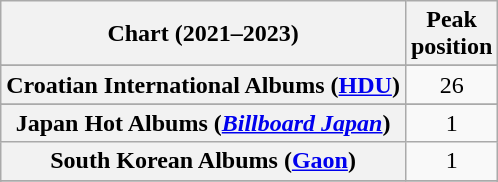<table class="wikitable sortable plainrowheaders" style="text-align:center">
<tr>
<th scope="col">Chart (2021–2023)</th>
<th scope="col">Peak<br>position</th>
</tr>
<tr>
</tr>
<tr>
</tr>
<tr>
</tr>
<tr>
</tr>
<tr>
<th scope="row">Croatian International Albums (<a href='#'>HDU</a>)</th>
<td>26</td>
</tr>
<tr>
</tr>
<tr>
</tr>
<tr>
</tr>
<tr>
</tr>
<tr>
</tr>
<tr>
<th scope="row">Japan Hot Albums (<em><a href='#'>Billboard Japan</a></em>)</th>
<td>1</td>
</tr>
<tr>
<th scope="row">South Korean Albums (<a href='#'>Gaon</a>)</th>
<td>1</td>
</tr>
<tr>
</tr>
<tr>
</tr>
<tr>
</tr>
</table>
